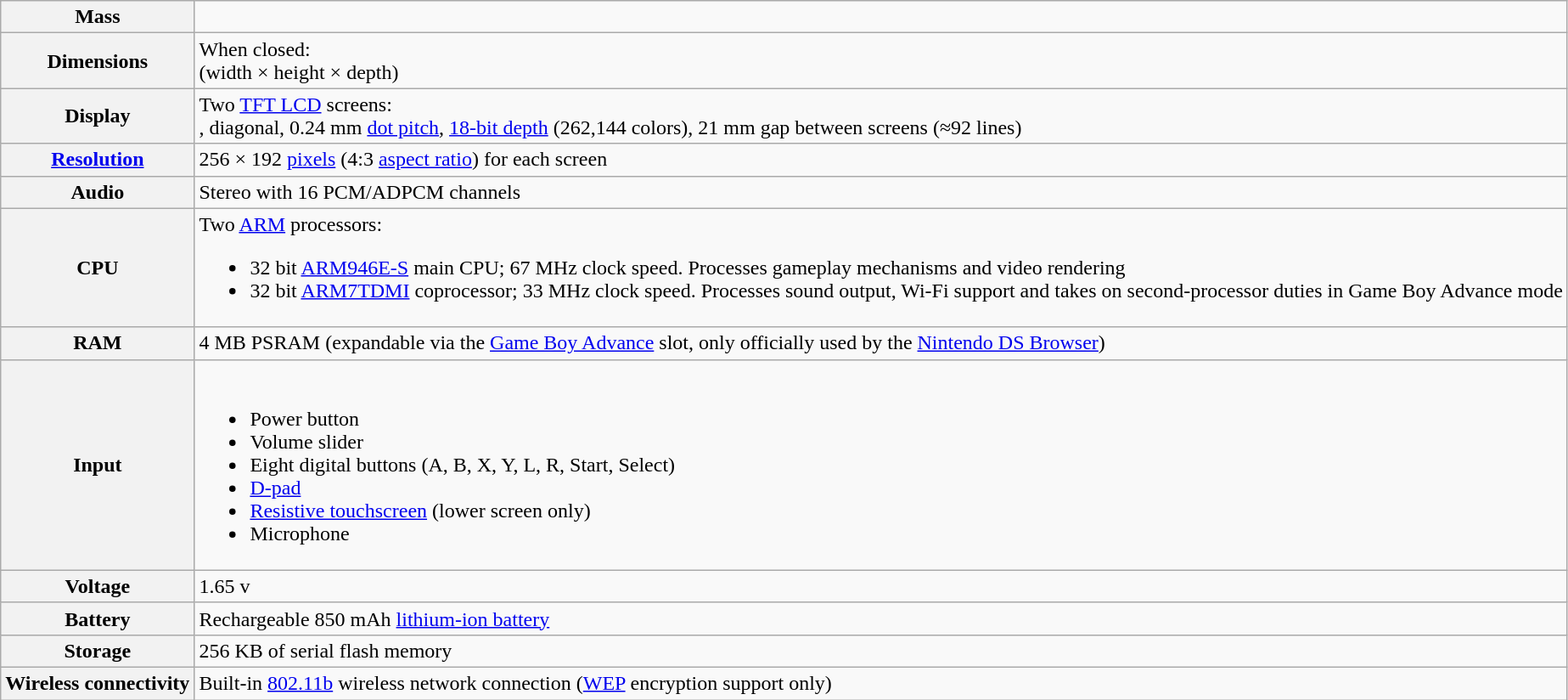<table class="wikitable">
<tr>
<th>Mass</th>
<td></td>
</tr>
<tr>
<th>Dimensions</th>
<td>When closed: <br>(width × height × depth)</td>
</tr>
<tr>
<th>Display</th>
<td>Two <a href='#'>TFT LCD</a> screens:<br>,  diagonal, 0.24 mm <a href='#'>dot pitch</a>, <a href='#'>18-bit depth</a> (262,144 colors), 21 mm gap between screens (≈92 lines)</td>
</tr>
<tr>
<th><a href='#'>Resolution</a></th>
<td>256 × 192 <a href='#'>pixels</a> (4:3 <a href='#'>aspect ratio</a>) for each screen</td>
</tr>
<tr>
<th>Audio</th>
<td>Stereo with 16 PCM/ADPCM channels</td>
</tr>
<tr>
<th>CPU</th>
<td>Two <a href='#'>ARM</a> processors:<br><ul><li>32 bit <a href='#'>ARM946E-S</a> main CPU; 67 MHz clock speed. Processes gameplay mechanisms and video rendering</li><li>32 bit <a href='#'>ARM7TDMI</a> coprocessor; 33 MHz clock speed. Processes sound output, Wi-Fi support and takes on second-processor duties in Game Boy Advance mode</li></ul></td>
</tr>
<tr>
<th>RAM</th>
<td>4 MB PSRAM (expandable via the <a href='#'>Game Boy Advance</a> slot, only officially used by the <a href='#'>Nintendo DS Browser</a>)</td>
</tr>
<tr>
<th>Input</th>
<td><br><ul><li>Power button</li><li>Volume slider</li><li>Eight digital buttons (A, B, X, Y, L, R, Start, Select)</li><li><a href='#'>D-pad</a></li><li><a href='#'>Resistive touchscreen</a> (lower screen only)</li><li>Microphone</li></ul></td>
</tr>
<tr>
<th>Voltage</th>
<td>1.65 v</td>
</tr>
<tr>
<th>Battery</th>
<td>Rechargeable 850 mAh <a href='#'>lithium-ion battery</a></td>
</tr>
<tr>
<th>Storage</th>
<td>256 KB of serial flash memory</td>
</tr>
<tr>
<th>Wireless connectivity</th>
<td>Built-in <a href='#'>802.11b</a> wireless network connection (<a href='#'>WEP</a> encryption support only)</td>
</tr>
</table>
